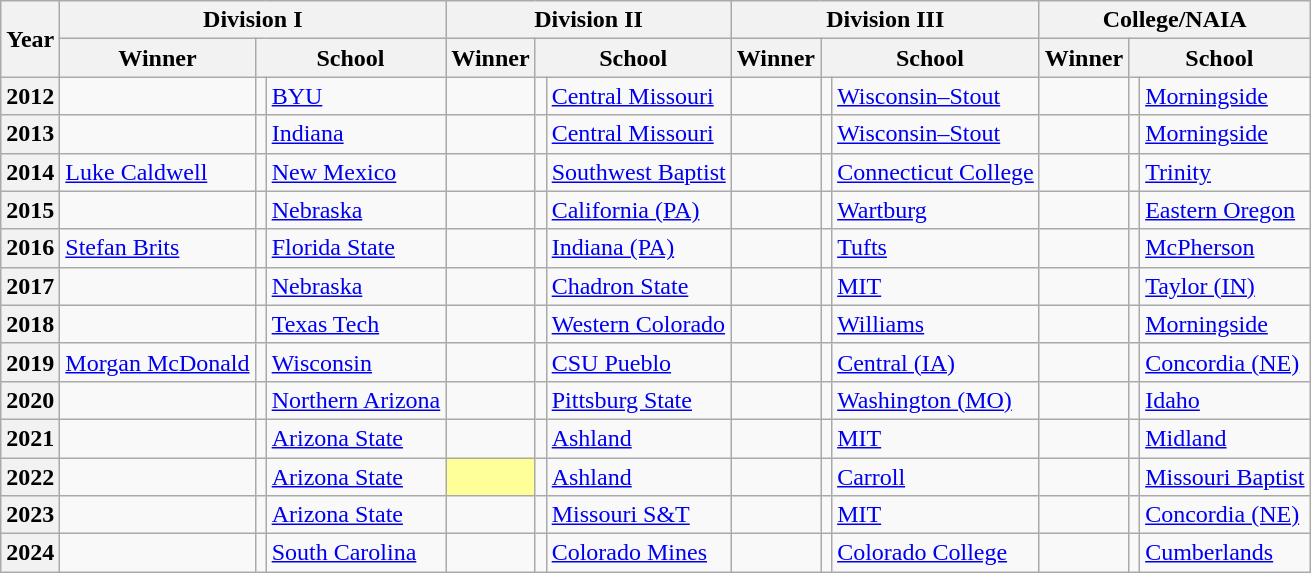<table class="wikitable sortable">
<tr>
<th scope="col" rowspan=2>Year</th>
<th scope="colgroup" colspan=3>Division I</th>
<th scope="colgroup" colspan=3>Division II</th>
<th scope="colgroup" colspan=3>Division III</th>
<th scope="colgroup" colspan=3>College/NAIA</th>
</tr>
<tr>
<th scope="col">Winner</th>
<th scope="col" colspan=2>School</th>
<th scope="col">Winner</th>
<th scope="col" colspan=2>School</th>
<th scope="col">Winner</th>
<th scope="col" colspan=2>School</th>
<th scope="col">Winner</th>
<th scope="col" colspan=2>School</th>
</tr>
<tr>
<th scope="row">2012</th>
<td></td>
<td style=></td>
<td><a href='#'>BYU</a></td>
<td></td>
<td style=></td>
<td><a href='#'>Central Missouri</a></td>
<td></td>
<td style=></td>
<td><a href='#'>Wisconsin–Stout</a></td>
<td></td>
<td style=></td>
<td><a href='#'>Morningside</a></td>
</tr>
<tr>
<th scope="row">2013</th>
<td></td>
<td style=></td>
<td><a href='#'>Indiana</a></td>
<td></td>
<td style=></td>
<td><a href='#'>Central Missouri</a></td>
<td></td>
<td style=></td>
<td><a href='#'>Wisconsin–Stout</a></td>
<td></td>
<td style=></td>
<td><a href='#'>Morningside</a></td>
</tr>
<tr>
<th scope="row">2014</th>
<td data-sort-value="Caldwell, Luke"> <a href='#'>Luke Caldwell</a></td>
<td style=></td>
<td><a href='#'>New Mexico</a></td>
<td></td>
<td style=></td>
<td><a href='#'>Southwest Baptist</a></td>
<td></td>
<td style=></td>
<td><a href='#'>Connecticut College</a></td>
<td></td>
<td style=></td>
<td><a href='#'>Trinity</a></td>
</tr>
<tr>
<th scope="row">2015</th>
<td></td>
<td style=></td>
<td><a href='#'>Nebraska</a></td>
<td></td>
<td style=></td>
<td><a href='#'>California (PA)</a></td>
<td></td>
<td style=></td>
<td><a href='#'>Wartburg</a></td>
<td></td>
<td style=></td>
<td><a href='#'>Eastern Oregon</a></td>
</tr>
<tr>
<th scope="row">2016</th>
<td data-sort-value="Brits, Stefan"> <a href='#'>Stefan Brits</a></td>
<td style=></td>
<td><a href='#'>Florida State</a></td>
<td></td>
<td style=></td>
<td><a href='#'>Indiana (PA)</a></td>
<td></td>
<td style=></td>
<td><a href='#'>Tufts</a></td>
<td></td>
<td style=></td>
<td><a href='#'>McPherson</a></td>
</tr>
<tr>
<th scope="row">2017</th>
<td></td>
<td style=></td>
<td><a href='#'>Nebraska</a></td>
<td></td>
<td style=></td>
<td><a href='#'>Chadron State</a></td>
<td></td>
<td style=></td>
<td><a href='#'>MIT</a></td>
<td></td>
<td style=></td>
<td><a href='#'>Taylor (IN)</a></td>
</tr>
<tr>
<th scope="row">2018</th>
<td></td>
<td style=></td>
<td><a href='#'>Texas Tech</a></td>
<td></td>
<td style=></td>
<td><a href='#'>Western Colorado</a></td>
<td></td>
<td style=></td>
<td><a href='#'>Williams</a></td>
<td></td>
<td style=></td>
<td><a href='#'>Morningside</a></td>
</tr>
<tr>
<th scope="row">2019</th>
<td data-sort-value="McDonald, Morgan"> <a href='#'>Morgan McDonald</a></td>
<td style=></td>
<td><a href='#'>Wisconsin</a></td>
<td></td>
<td style=></td>
<td><a href='#'>CSU Pueblo</a></td>
<td></td>
<td style=></td>
<td><a href='#'>Central (IA)</a></td>
<td></td>
<td style=></td>
<td><a href='#'>Concordia (NE)</a></td>
</tr>
<tr>
<th scope="row">2020</th>
<td></td>
<td style=></td>
<td><a href='#'>Northern Arizona</a></td>
<td></td>
<td style=></td>
<td><a href='#'>Pittsburg State</a></td>
<td></td>
<td style=></td>
<td><a href='#'>Washington (MO)</a></td>
<td></td>
<td style=></td>
<td><a href='#'>Idaho</a></td>
</tr>
<tr>
<th scope="row">2021</th>
<td></td>
<td style=></td>
<td><a href='#'>Arizona State</a></td>
<td></td>
<td style=></td>
<td><a href='#'>Ashland</a></td>
<td></td>
<td style=></td>
<td><a href='#'>MIT</a></td>
<td></td>
<td style=></td>
<td><a href='#'>Midland</a></td>
</tr>
<tr>
<th scope="row">2022</th>
<td></td>
<td style=></td>
<td><a href='#'>Arizona State</a></td>
<td bgcolor=#FFFF99></td>
<td style=></td>
<td><a href='#'>Ashland</a></td>
<td></td>
<td style=></td>
<td><a href='#'>Carroll</a></td>
<td></td>
<td style=></td>
<td><a href='#'>Missouri Baptist</a></td>
</tr>
<tr>
<th scope="row">2023</th>
<td></td>
<td style=></td>
<td><a href='#'>Arizona State</a></td>
<td></td>
<td style=></td>
<td><a href='#'>Missouri S&T</a></td>
<td></td>
<td style=></td>
<td><a href='#'>MIT</a></td>
<td></td>
<td style=></td>
<td><a href='#'>Concordia (NE)</a></td>
</tr>
<tr>
<th scope="row">2024</th>
<td></td>
<td style=></td>
<td><a href='#'>South Carolina</a></td>
<td></td>
<td style=></td>
<td><a href='#'>Colorado Mines</a></td>
<td></td>
<td style=></td>
<td><a href='#'>Colorado College</a></td>
<td></td>
<td style=></td>
<td><a href='#'>Cumberlands</a></td>
</tr>
</table>
